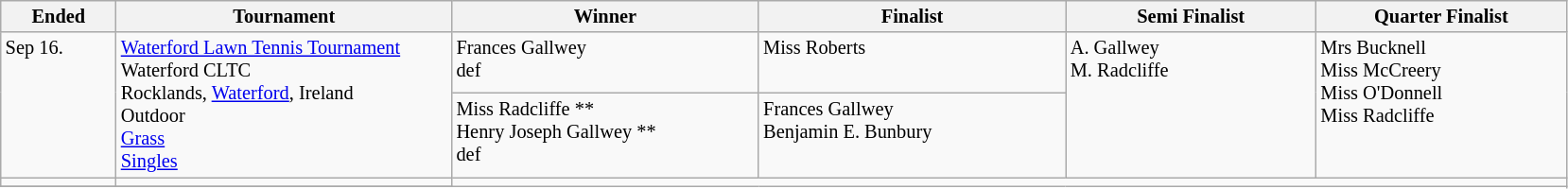<table class="wikitable" style="font-size:85%;">
<tr>
<th width="75">Ended</th>
<th width="230">Tournament</th>
<th width="210">Winner</th>
<th width="210">Finalist</th>
<th width="170">Semi Finalist</th>
<th width="170">Quarter Finalist</th>
</tr>
<tr valign=top>
<td rowspan=2>Sep 16.</td>
<td rowspan=2><a href='#'>Waterford Lawn Tennis Tournament</a><br>Waterford CLTC<br>Rocklands, <a href='#'>Waterford</a>, Ireland<br>Outdoor<br><a href='#'>Grass</a><br><a href='#'>Singles</a></td>
<td> Frances Gallwey<br>def</td>
<td> Miss Roberts</td>
<td rowspan=2> A. Gallwey<br> M. Radcliffe</td>
<td rowspan=2> Mrs Bucknell<br> Miss McCreery<br> Miss O'Donnell<br> Miss Radcliffe</td>
</tr>
<tr valign=top>
<td> Miss Radcliffe ** <br> Henry Joseph Gallwey **<br> def</td>
<td> Frances Gallwey <br> Benjamin E. Bunbury</td>
</tr>
<tr valign=top>
<td></td>
<td></td>
</tr>
<tr valign=top>
</tr>
</table>
